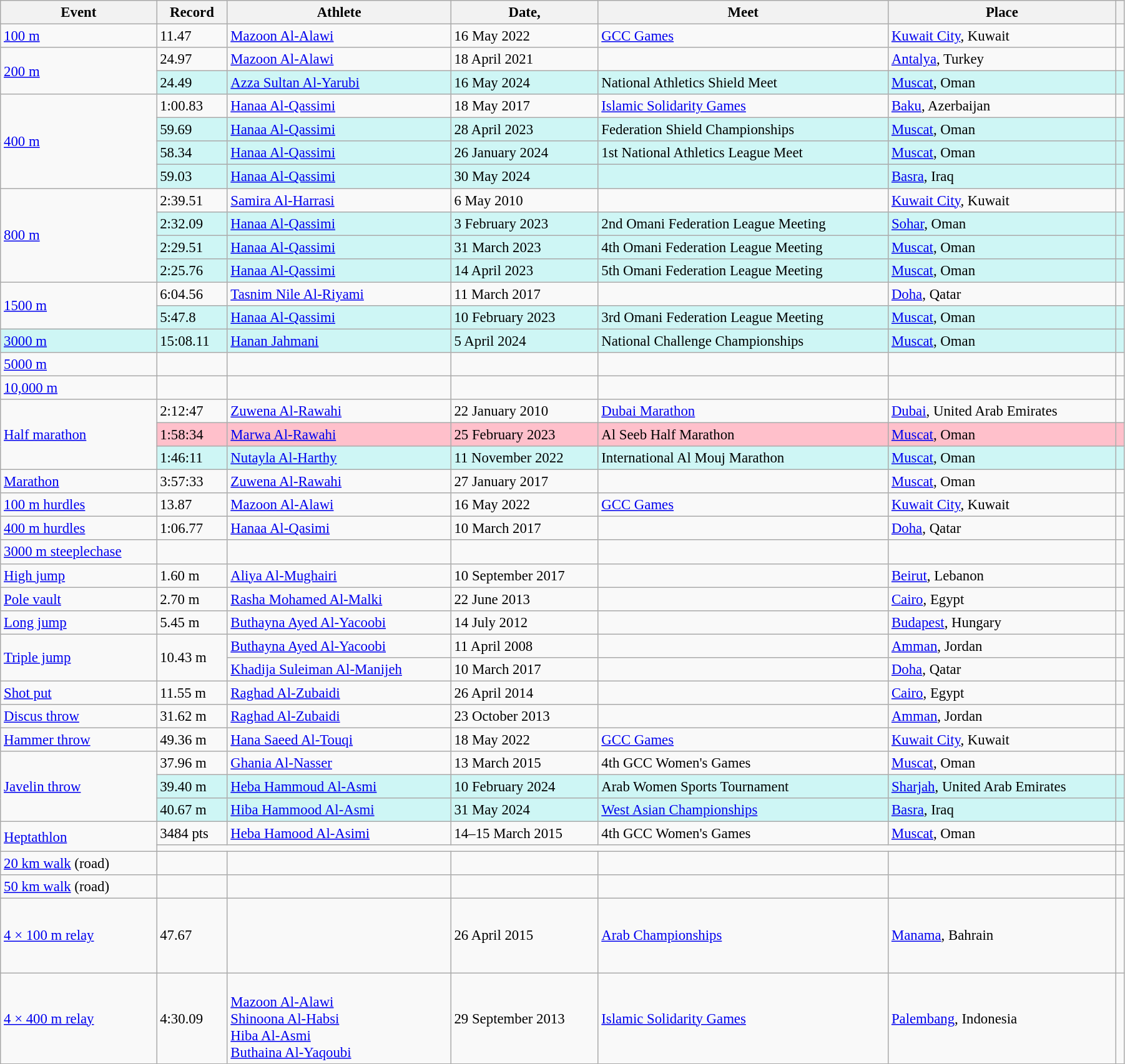<table class="wikitable" style="font-size:95%; width: 95%;">
<tr>
<th>Event</th>
<th>Record</th>
<th>Athlete</th>
<th>Date,</th>
<th>Meet</th>
<th>Place</th>
<th></th>
</tr>
<tr>
<td><a href='#'>100 m</a></td>
<td>11.47 </td>
<td><a href='#'>Mazoon Al-Alawi</a></td>
<td>16 May 2022</td>
<td><a href='#'>GCC Games</a></td>
<td><a href='#'>Kuwait City</a>, Kuwait</td>
<td></td>
</tr>
<tr>
<td rowspan=2><a href='#'>200 m</a></td>
<td>24.97 </td>
<td><a href='#'>Mazoon Al-Alawi</a></td>
<td>18 April 2021</td>
<td></td>
<td><a href='#'>Antalya</a>, Turkey</td>
<td></td>
</tr>
<tr bgcolor=#CEF6F5>
<td>24.49 </td>
<td><a href='#'>Azza Sultan Al-Yarubi</a></td>
<td>16 May 2024</td>
<td>National Athletics Shield Meet</td>
<td><a href='#'>Muscat</a>, Oman</td>
<td></td>
</tr>
<tr>
<td rowspan=4><a href='#'>400 m</a></td>
<td>1:00.83</td>
<td><a href='#'>Hanaa Al-Qassimi</a></td>
<td>18 May 2017</td>
<td><a href='#'>Islamic Solidarity Games</a></td>
<td><a href='#'>Baku</a>, Azerbaijan</td>
<td></td>
</tr>
<tr bgcolor=#CEF6F5>
<td>59.69</td>
<td><a href='#'>Hanaa Al-Qassimi</a></td>
<td>28 April 2023</td>
<td>Federation Shield Championships</td>
<td><a href='#'>Muscat</a>, Oman</td>
<td></td>
</tr>
<tr bgcolor=#CEF6F5>
<td>58.34</td>
<td><a href='#'>Hanaa Al-Qassimi</a></td>
<td>26 January 2024</td>
<td>1st National Athletics League Meet</td>
<td><a href='#'>Muscat</a>, Oman</td>
<td></td>
</tr>
<tr bgcolor="#CEF6F5">
<td>59.03</td>
<td><a href='#'>Hanaa Al-Qassimi</a></td>
<td>30 May 2024</td>
<td></td>
<td><a href='#'>Basra</a>, Iraq</td>
<td></td>
</tr>
<tr>
<td rowspan=4><a href='#'>800 m</a></td>
<td>2:39.51</td>
<td><a href='#'>Samira Al-Harrasi</a></td>
<td>6 May 2010</td>
<td></td>
<td><a href='#'>Kuwait City</a>, Kuwait</td>
<td></td>
</tr>
<tr bgcolor=#CEF6F5>
<td>2:32.09</td>
<td><a href='#'>Hanaa Al-Qassimi</a></td>
<td>3 February 2023</td>
<td>2nd Omani Federation League Meeting</td>
<td><a href='#'>Sohar</a>, Oman</td>
<td></td>
</tr>
<tr bgcolor="#CEF6F5">
<td>2:29.51</td>
<td><a href='#'>Hanaa Al-Qassimi</a></td>
<td>31 March 2023</td>
<td>4th Omani Federation League Meeting</td>
<td><a href='#'>Muscat</a>, Oman</td>
<td></td>
</tr>
<tr bgcolor="#CEF6F5">
<td>2:25.76</td>
<td><a href='#'>Hanaa Al-Qassimi</a></td>
<td>14 April 2023</td>
<td>5th Omani Federation League Meeting</td>
<td><a href='#'>Muscat</a>, Oman</td>
<td></td>
</tr>
<tr>
<td rowspan=2><a href='#'>1500 m</a></td>
<td>6:04.56</td>
<td><a href='#'>Tasnim Nile Al-Riyami</a></td>
<td>11 March 2017</td>
<td></td>
<td><a href='#'>Doha</a>, Qatar</td>
<td></td>
</tr>
<tr bgcolor=#CEF6F5>
<td>5:47.8 </td>
<td><a href='#'>Hanaa Al-Qassimi</a></td>
<td>10 February 2023</td>
<td>3rd Omani Federation League Meeting</td>
<td><a href='#'>Muscat</a>, Oman</td>
<td></td>
</tr>
<tr bgcolor="#CEF6F5">
<td><a href='#'>3000 m</a></td>
<td>15:08.11</td>
<td><a href='#'>Hanan Jahmani</a></td>
<td>5 April 2024</td>
<td>National Challenge Championships</td>
<td><a href='#'>Muscat</a>, Oman</td>
<td></td>
</tr>
<tr>
<td><a href='#'>5000 m</a></td>
<td></td>
<td></td>
<td></td>
<td></td>
<td></td>
<td></td>
</tr>
<tr>
<td><a href='#'>10,000 m</a></td>
<td></td>
<td></td>
<td></td>
<td></td>
<td></td>
<td></td>
</tr>
<tr>
<td rowspan=3><a href='#'>Half marathon</a></td>
<td>2:12:47</td>
<td><a href='#'>Zuwena Al-Rawahi</a></td>
<td>22 January 2010</td>
<td><a href='#'>Dubai Marathon</a></td>
<td><a href='#'>Dubai</a>, United Arab Emirates</td>
<td></td>
</tr>
<tr style="background:pink">
<td>1:58:34</td>
<td><a href='#'>Marwa Al-Rawahi</a></td>
<td>25 February 2023</td>
<td>Al Seeb Half Marathon</td>
<td><a href='#'>Muscat</a>, Oman</td>
<td></td>
</tr>
<tr bgcolor=#CEF6F5>
<td>1:46:11</td>
<td><a href='#'>Nutayla Al-Harthy</a></td>
<td>11 November 2022</td>
<td>International Al Mouj Marathon</td>
<td><a href='#'>Muscat</a>, Oman</td>
<td></td>
</tr>
<tr>
<td><a href='#'>Marathon</a></td>
<td>3:57:33</td>
<td><a href='#'>Zuwena Al-Rawahi</a></td>
<td>27 January 2017</td>
<td></td>
<td><a href='#'>Muscat</a>, Oman</td>
<td></td>
</tr>
<tr>
<td><a href='#'>100 m hurdles</a></td>
<td>13.87 </td>
<td><a href='#'>Mazoon Al-Alawi</a></td>
<td>16 May 2022</td>
<td><a href='#'>GCC Games</a></td>
<td><a href='#'>Kuwait City</a>, Kuwait</td>
<td></td>
</tr>
<tr>
<td><a href='#'>400 m hurdles</a></td>
<td>1:06.77</td>
<td><a href='#'>Hanaa Al-Qasimi</a></td>
<td>10 March 2017</td>
<td></td>
<td><a href='#'>Doha</a>, Qatar</td>
<td></td>
</tr>
<tr>
<td><a href='#'>3000 m steeplechase</a></td>
<td></td>
<td></td>
<td></td>
<td></td>
<td></td>
<td></td>
</tr>
<tr>
<td><a href='#'>High jump</a></td>
<td>1.60 m</td>
<td><a href='#'>Aliya Al-Mughairi</a></td>
<td>10 September 2017</td>
<td></td>
<td><a href='#'>Beirut</a>, Lebanon</td>
<td></td>
</tr>
<tr>
<td><a href='#'>Pole vault</a></td>
<td>2.70 m</td>
<td><a href='#'>Rasha Mohamed Al-Malki</a></td>
<td>22 June 2013</td>
<td></td>
<td><a href='#'>Cairo</a>, Egypt</td>
<td></td>
</tr>
<tr>
<td><a href='#'>Long jump</a></td>
<td>5.45 m</td>
<td><a href='#'>Buthayna Ayed Al-Yacoobi</a></td>
<td>14 July 2012</td>
<td></td>
<td><a href='#'>Budapest</a>, Hungary</td>
<td></td>
</tr>
<tr>
<td rowspan=2><a href='#'>Triple jump</a></td>
<td rowspan=2>10.43 m</td>
<td><a href='#'>Buthayna Ayed Al-Yacoobi</a></td>
<td>11 April 2008</td>
<td></td>
<td><a href='#'>Amman</a>, Jordan</td>
<td></td>
</tr>
<tr>
<td><a href='#'>Khadija Suleiman Al-Manijeh</a></td>
<td>10 March 2017</td>
<td></td>
<td><a href='#'>Doha</a>, Qatar</td>
<td></td>
</tr>
<tr>
<td><a href='#'>Shot put</a></td>
<td>11.55 m</td>
<td><a href='#'>Raghad Al-Zubaidi</a></td>
<td>26 April 2014</td>
<td></td>
<td><a href='#'>Cairo</a>, Egypt</td>
<td></td>
</tr>
<tr>
<td><a href='#'>Discus throw</a></td>
<td>31.62 m</td>
<td><a href='#'>Raghad Al-Zubaidi</a></td>
<td>23 October 2013</td>
<td></td>
<td><a href='#'>Amman</a>, Jordan</td>
<td></td>
</tr>
<tr>
<td><a href='#'>Hammer throw</a></td>
<td>49.36 m</td>
<td><a href='#'>Hana Saeed Al-Touqi</a></td>
<td>18 May 2022</td>
<td><a href='#'>GCC Games</a></td>
<td><a href='#'>Kuwait City</a>, Kuwait</td>
<td></td>
</tr>
<tr>
<td rowspan=3><a href='#'>Javelin throw</a></td>
<td>37.96 m</td>
<td><a href='#'>Ghania Al-Nasser</a></td>
<td>13 March 2015</td>
<td>4th GCC Women's Games</td>
<td><a href='#'>Muscat</a>, Oman</td>
<td></td>
</tr>
<tr bgcolor=#CEF6F5>
<td>39.40 m</td>
<td><a href='#'>Heba Hammoud Al-Asmi</a></td>
<td>10 February 2024</td>
<td>Arab Women Sports Tournament</td>
<td><a href='#'>Sharjah</a>, United Arab Emirates</td>
<td></td>
</tr>
<tr bgcolor=#CEF6F5>
<td>40.67 m</td>
<td><a href='#'>Hiba Hammood Al-Asmi</a></td>
<td>31 May 2024</td>
<td><a href='#'>West Asian Championships</a></td>
<td><a href='#'>Basra</a>, Iraq</td>
<td></td>
</tr>
<tr>
<td rowspan=2><a href='#'>Heptathlon</a></td>
<td>3484 pts</td>
<td><a href='#'>Heba Hamood Al-Asimi</a></td>
<td>14–15 March 2015</td>
<td>4th GCC Women's Games</td>
<td><a href='#'>Muscat</a>, Oman</td>
<td></td>
</tr>
<tr>
<td colspan=5></td>
<td></td>
</tr>
<tr>
<td><a href='#'>20 km walk</a> (road)</td>
<td></td>
<td></td>
<td></td>
<td></td>
<td></td>
<td></td>
</tr>
<tr>
<td><a href='#'>50 km walk</a> (road)</td>
<td></td>
<td></td>
<td></td>
<td></td>
<td></td>
<td></td>
</tr>
<tr>
<td><a href='#'>4 × 100 m relay</a></td>
<td>47.67</td>
<td><br><br><br><br></td>
<td>26 April 2015</td>
<td><a href='#'>Arab Championships</a></td>
<td><a href='#'>Manama</a>, Bahrain</td>
<td></td>
</tr>
<tr>
<td><a href='#'>4 × 400 m relay</a></td>
<td>4:30.09</td>
<td><br><a href='#'>Mazoon Al-Alawi</a><br><a href='#'>Shinoona Al-Habsi</a><br><a href='#'>Hiba Al-Asmi</a><br><a href='#'>Buthaina Al-Yaqoubi</a></td>
<td>29 September 2013</td>
<td><a href='#'>Islamic Solidarity Games</a></td>
<td><a href='#'>Palembang</a>, Indonesia</td>
<td></td>
</tr>
</table>
